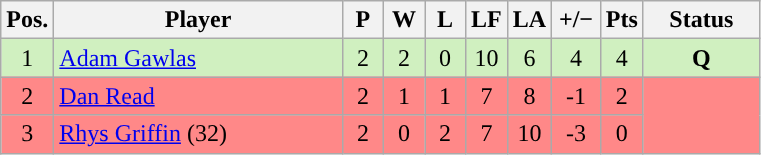<table class="wikitable" style="text-align:center; margin: 1em auto 1em auto, align:left">
<tr>
<th width=20>Pos.</th>
<th width=185>Player</th>
<th width=20>P</th>
<th width=20>W</th>
<th width=20>L</th>
<th width=20>LF</th>
<th width=20>LA</th>
<th width=25>+/−</th>
<th width=20>Pts</th>
<th width=70>Status</th>
</tr>
<tr style="background:#D0F0C0;">
<td>1</td>
<td align=left> <a href='#'>Adam Gawlas</a></td>
<td>2</td>
<td>2</td>
<td>0</td>
<td>10</td>
<td>6</td>
<td>4</td>
<td>4</td>
<td rowspan=1><strong>Q</strong></td>
</tr>
<tr style="background:#FF8888;">
<td>2</td>
<td align=left> <a href='#'>Dan Read</a></td>
<td>2</td>
<td>1</td>
<td>1</td>
<td>7</td>
<td>8</td>
<td>-1</td>
<td>2</td>
<td rowspan=2></td>
</tr>
<tr style="background:#FF8888;">
<td>3</td>
<td align=left> <a href='#'>Rhys Griffin</a> (32)</td>
<td>2</td>
<td>0</td>
<td>2</td>
<td>7</td>
<td>10</td>
<td>-3</td>
<td>0</td>
</tr>
</table>
